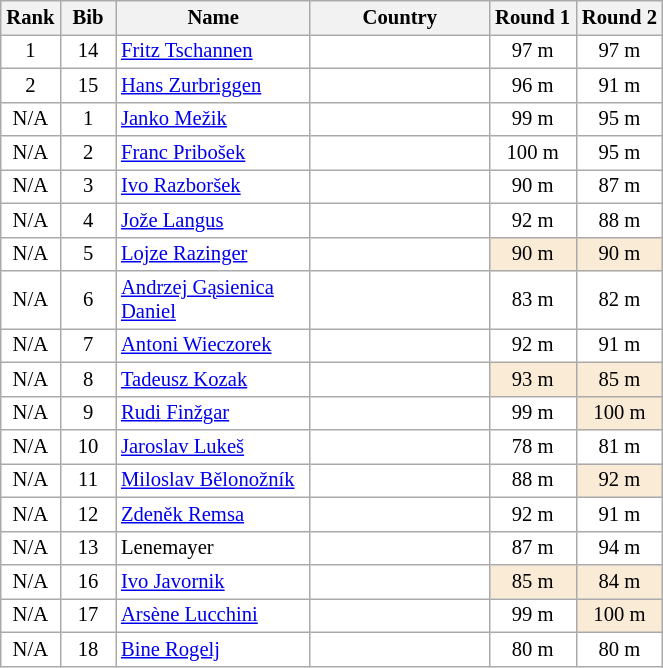<table class="wikitable sortable" style="background:#fff; font-size:86%; width:35%; line-height:16px; border:grey solid 1px; border-collapse:collapse;">
<tr>
<th width="30">Rank</th>
<th width="30">Bib</th>
<th width="120">Name</th>
<th width="110">Country</th>
<th width="50">Round 1</th>
<th width="50">Round 2</th>
</tr>
<tr>
<td align=center>1</td>
<td align=center>14</td>
<td><a href='#'>Fritz Tschannen</a></td>
<td></td>
<td align=center>97 m</td>
<td align=center>97 m</td>
</tr>
<tr>
<td align=center>2</td>
<td align=center>15</td>
<td><a href='#'>Hans Zurbriggen</a></td>
<td></td>
<td align=center>96 m</td>
<td align=center>91 m</td>
</tr>
<tr>
<td align=center>N/A</td>
<td align=center>1</td>
<td><a href='#'>Janko Mežik</a></td>
<td></td>
<td align=center>99 m</td>
<td align=center>95 m</td>
</tr>
<tr>
<td align=center>N/A</td>
<td align=center>2</td>
<td><a href='#'>Franc Pribošek</a></td>
<td></td>
<td align=center>100 m</td>
<td align=center>95 m</td>
</tr>
<tr>
<td align=center>N/A</td>
<td align=center>3</td>
<td><a href='#'>Ivo Razboršek</a></td>
<td></td>
<td align=center>90 m</td>
<td align=center>87 m</td>
</tr>
<tr>
<td align=center>N/A</td>
<td align=center>4</td>
<td><a href='#'>Jože Langus</a></td>
<td></td>
<td align=center>92 m</td>
<td align=center>88 m</td>
</tr>
<tr>
<td align=center>N/A</td>
<td align=center>5</td>
<td><a href='#'>Lojze Razinger</a></td>
<td></td>
<td align=center bgcolor=#FAEBD7>90 m</td>
<td align=center bgcolor=#FAEBD7>90 m</td>
</tr>
<tr>
<td align=center>N/A</td>
<td align=center>6</td>
<td><a href='#'>Andrzej Gąsienica Daniel</a></td>
<td></td>
<td align=center>83 m</td>
<td align=center>82 m</td>
</tr>
<tr>
<td align=center>N/A</td>
<td align=center>7</td>
<td><a href='#'>Antoni Wieczorek</a></td>
<td></td>
<td align=center>92 m</td>
<td align=center>91 m</td>
</tr>
<tr>
<td align=center>N/A</td>
<td align=center>8</td>
<td><a href='#'>Tadeusz Kozak</a></td>
<td></td>
<td align=center bgcolor=#FAEBD7>93 m</td>
<td align=center bgcolor=#FAEBD7>85 m</td>
</tr>
<tr>
<td align=center>N/A</td>
<td align=center>9</td>
<td><a href='#'>Rudi Finžgar</a></td>
<td></td>
<td align=center>99 m</td>
<td align=center bgcolor=#FAEBD7>100 m</td>
</tr>
<tr>
<td align=center>N/A</td>
<td align=center>10</td>
<td><a href='#'>Jaroslav Lukeš</a></td>
<td></td>
<td align=center>78 m</td>
<td align=center>81 m</td>
</tr>
<tr>
<td align=center>N/A</td>
<td align=center>11</td>
<td><a href='#'>Miloslav Bělonožník</a></td>
<td></td>
<td align=center>88 m</td>
<td align=center bgcolor=#FAEBD7>92 m</td>
</tr>
<tr>
<td align=center>N/A</td>
<td align=center>12</td>
<td><a href='#'>Zdeněk Remsa</a></td>
<td></td>
<td align=center>92 m</td>
<td align=center>91 m</td>
</tr>
<tr>
<td align=center>N/A</td>
<td align=center>13</td>
<td>Lenemayer</td>
<td></td>
<td align=center>87 m</td>
<td align=center>94 m</td>
</tr>
<tr>
<td align=center>N/A</td>
<td align=center>16</td>
<td><a href='#'>Ivo Javornik</a></td>
<td></td>
<td align=center bgcolor=#FAEBD7>85 m</td>
<td align=center bgcolor=#FAEBD7>84 m</td>
</tr>
<tr>
<td align=center>N/A</td>
<td align=center>17</td>
<td><a href='#'>Arsène Lucchini</a></td>
<td></td>
<td align=center>99 m</td>
<td align=center bgcolor=#FAEBD7>100 m</td>
</tr>
<tr>
<td align=center>N/A</td>
<td align=center>18</td>
<td><a href='#'>Bine Rogelj</a></td>
<td></td>
<td align=center>80 m</td>
<td align=center>80 m</td>
</tr>
</table>
